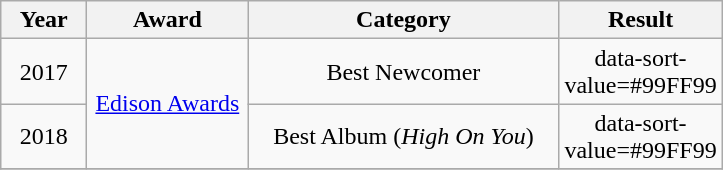<table class="wikitable sortable">
<tr>
<th style="width:50px">Year</th>
<th style="width:100px">Award</th>
<th style="width:200px">Category</th>
<th style="width:80px">Result</th>
</tr>
<tr align=center>
<td>2017</td>
<td rowspan="2"><a href='#'>Edison Awards</a></td>
<td>Best Newcomer</td>
<td>data-sort-value=#99FF99 </td>
</tr>
<tr align=center>
<td>2018</td>
<td>Best Album (<em>High On You</em>)</td>
<td>data-sort-value=#99FF99 </td>
</tr>
<tr>
</tr>
</table>
